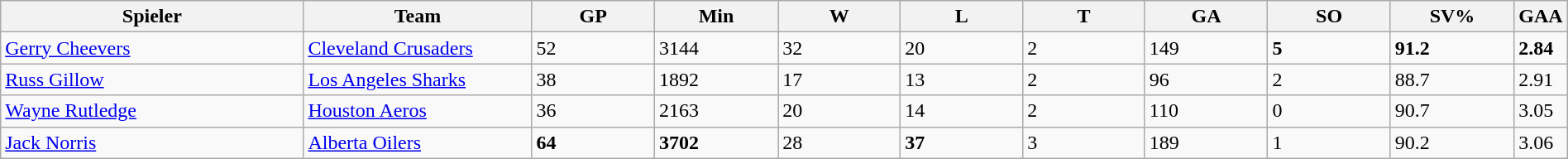<table class="wikitable sortable" width="100%">
<tr>
<th bgcolor="#e0e0e0" width="20%" align="left">Spieler</th>
<th bgcolor="#e0e0e0" width="15%">Team</th>
<th bgcolor="#e0e0e0" width="8.1%">GP</th>
<th bgcolor="#e0e0e0" width="8.1%">Min</th>
<th bgcolor="#e0e0e0" width="8.1%">W</th>
<th bgcolor="#e0e0e0" width="8.1%">L</th>
<th bgcolor="#e0e0e0" width="8.1%">T</th>
<th bgcolor="#e0e0e0" width="8.1%">GA</th>
<th bgcolor="#e0e0e0" width="8.1%">SO</th>
<th bgcolor="#e0e0e0" width="8.1%">SV%</th>
<th bgcolor="#e0e0e0" width="8.1%">GAA</th>
</tr>
<tr>
<td align="left"><a href='#'>Gerry Cheevers</a></td>
<td><a href='#'>Cleveland Crusaders</a></td>
<td>52</td>
<td>3144</td>
<td>32</td>
<td>20</td>
<td>2</td>
<td>149</td>
<td><strong>5</strong></td>
<td><strong>91.2</strong></td>
<td><strong>2.84</strong></td>
</tr>
<tr>
<td align="left"><a href='#'>Russ Gillow</a></td>
<td><a href='#'>Los Angeles Sharks</a></td>
<td>38</td>
<td>1892</td>
<td>17</td>
<td>13</td>
<td>2</td>
<td>96</td>
<td>2</td>
<td>88.7</td>
<td>2.91</td>
</tr>
<tr>
<td align="left"><a href='#'>Wayne Rutledge</a></td>
<td><a href='#'>Houston Aeros</a></td>
<td>36</td>
<td>2163</td>
<td>20</td>
<td>14</td>
<td>2</td>
<td>110</td>
<td>0</td>
<td>90.7</td>
<td>3.05</td>
</tr>
<tr>
<td align="left"><a href='#'>Jack Norris</a></td>
<td><a href='#'>Alberta Oilers</a></td>
<td><strong>64</strong></td>
<td><strong>3702</strong></td>
<td>28</td>
<td><strong>37</strong></td>
<td>3</td>
<td>189</td>
<td>1</td>
<td>90.2</td>
<td>3.06</td>
</tr>
</table>
